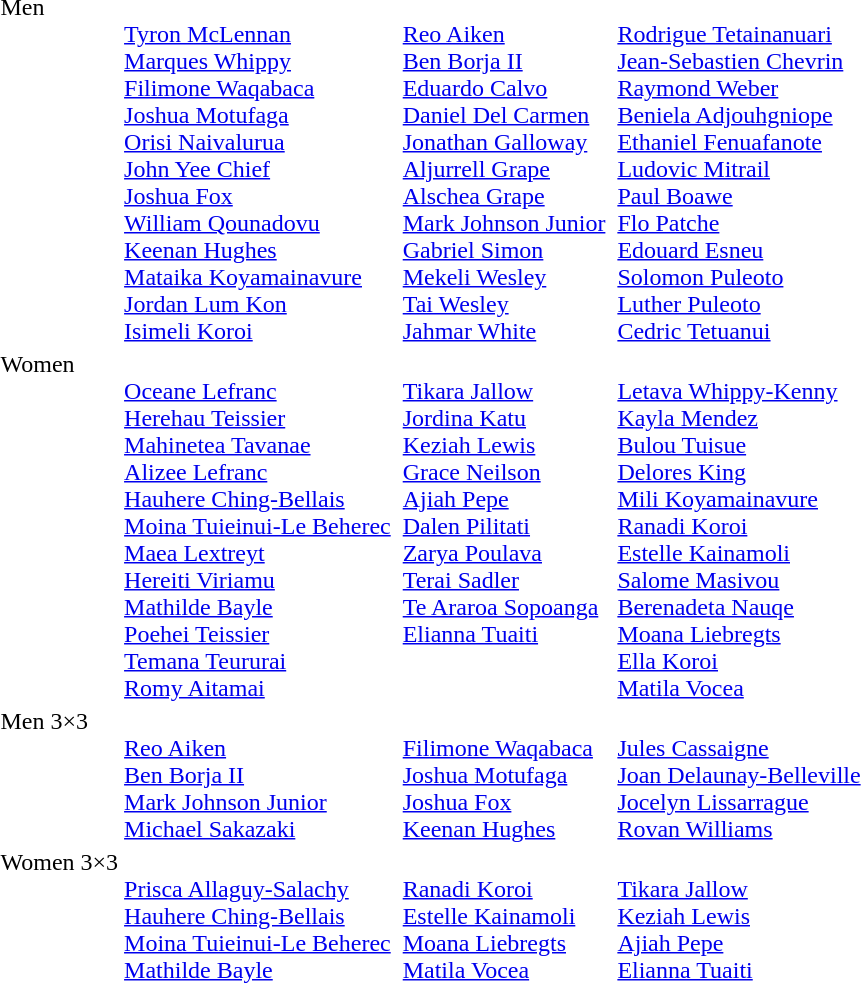<table>
<tr valign="top">
<td>Men<br></td>
<td><br><a href='#'>Tyron McLennan</a> <br><a href='#'>Marques Whippy</a> <br><a href='#'>Filimone Waqabaca</a> <br><a href='#'>Joshua Motufaga</a> <br><a href='#'>Orisi Naivalurua</a> <br><a href='#'>John Yee Chief</a> <br><a href='#'>Joshua Fox</a> <br><a href='#'>William Qounadovu</a> <br><a href='#'>Keenan Hughes</a> <br><a href='#'>Mataika Koyamainavure</a> <br><a href='#'>Jordan Lum Kon</a> <br><a href='#'>Isimeli Koroi</a> </td>
<td><br><a href='#'>Reo Aiken</a> <br><a href='#'>Ben Borja II</a> <br><a href='#'>Eduardo Calvo</a> <br><a href='#'>Daniel Del Carmen</a> <br><a href='#'>Jonathan Galloway</a> <br><a href='#'>Aljurrell Grape</a> <br><a href='#'>Alschea Grape</a> <br><a href='#'>Mark Johnson Junior</a> <br><a href='#'>Gabriel Simon</a> <br><a href='#'>Mekeli Wesley</a> <br><a href='#'>Tai Wesley</a> <br><a href='#'>Jahmar White</a> </td>
<td><br><a href='#'>Rodrigue Tetainanuari</a> <br><a href='#'>Jean-Sebastien Chevrin</a> <br><a href='#'>Raymond Weber</a> <br><a href='#'>Beniela Adjouhgniope</a> <br><a href='#'>Ethaniel Fenuafanote</a> <br><a href='#'>Ludovic Mitrail</a> <br><a href='#'>Paul Boawe</a> <br><a href='#'>Flo Patche</a> <br><a href='#'>Edouard Esneu</a> <br><a href='#'>Solomon Puleoto</a> <br><a href='#'>Luther Puleoto</a> <br><a href='#'>Cedric Tetuanui</a> </td>
</tr>
<tr valign="top">
<td>Women<br></td>
<td><br><a href='#'>Oceane Lefranc</a> <br><a href='#'>Herehau Teissier</a> <br><a href='#'>Mahinetea Tavanae</a> <br><a href='#'>Alizee Lefranc</a> <br><a href='#'>Hauhere Ching-Bellais</a> <br><a href='#'>Moina Tuieinui-Le Beherec</a> <br><a href='#'>Maea Lextreyt</a> <br><a href='#'>Hereiti Viriamu</a> <br><a href='#'>Mathilde Bayle</a> <br><a href='#'>Poehei Teissier</a> <br><a href='#'>Temana Teururai</a> <br><a href='#'>Romy Aitamai</a> </td>
<td><br><a href='#'>Tikara Jallow</a> <br><a href='#'>Jordina Katu</a> <br><a href='#'>Keziah Lewis</a> <br><a href='#'>Grace Neilson</a> <br><a href='#'>Ajiah Pepe</a> <br><a href='#'>Dalen Pilitati</a> <br><a href='#'>Zarya Poulava</a> <br><a href='#'>Terai Sadler</a> <br><a href='#'>Te Araroa Sopoanga</a> <br><a href='#'>Elianna Tuaiti</a> </td>
<td><br><a href='#'>Letava Whippy-Kenny</a> <br><a href='#'>Kayla Mendez</a> <br><a href='#'>Bulou Tuisue</a> <br><a href='#'>Delores King</a> <br><a href='#'>Mili Koyamainavure</a> <br><a href='#'>Ranadi Koroi</a> <br><a href='#'>Estelle Kainamoli</a> <br><a href='#'>Salome Masivou</a> <br><a href='#'>Berenadeta Nauqe</a> <br><a href='#'>Moana Liebregts</a> <br><a href='#'>Ella Koroi</a> <br><a href='#'>Matila Vocea</a> </td>
</tr>
<tr valign="top">
<td>Men 3×3<br></td>
<td><br><a href='#'>Reo Aiken</a> <br><a href='#'>Ben Borja II</a> <br><a href='#'>Mark Johnson Junior</a> <br><a href='#'>Michael Sakazaki</a> </td>
<td><br><a href='#'>Filimone Waqabaca</a> <br><a href='#'>Joshua Motufaga</a> <br><a href='#'>Joshua Fox</a> <br><a href='#'>Keenan Hughes</a> </td>
<td><br><a href='#'>Jules Cassaigne</a> <br><a href='#'>Joan Delaunay-Belleville</a> <br><a href='#'>Jocelyn Lissarrague</a> <br><a href='#'>Rovan Williams</a> </td>
</tr>
<tr valign="top">
<td>Women 3×3<br></td>
<td><br><a href='#'>Prisca Allaguy-Salachy</a> <br><a href='#'>Hauhere Ching-Bellais</a> <br><a href='#'>Moina Tuieinui-Le Beherec</a> <br><a href='#'>Mathilde Bayle</a> </td>
<td><br><a href='#'>Ranadi Koroi</a> <br><a href='#'>Estelle Kainamoli</a> <br><a href='#'>Moana Liebregts</a> <br><a href='#'>Matila Vocea</a> </td>
<td><br><a href='#'>Tikara Jallow</a> <br><a href='#'>Keziah Lewis</a> <br><a href='#'>Ajiah Pepe</a> <br><a href='#'>Elianna Tuaiti</a> </td>
</tr>
</table>
